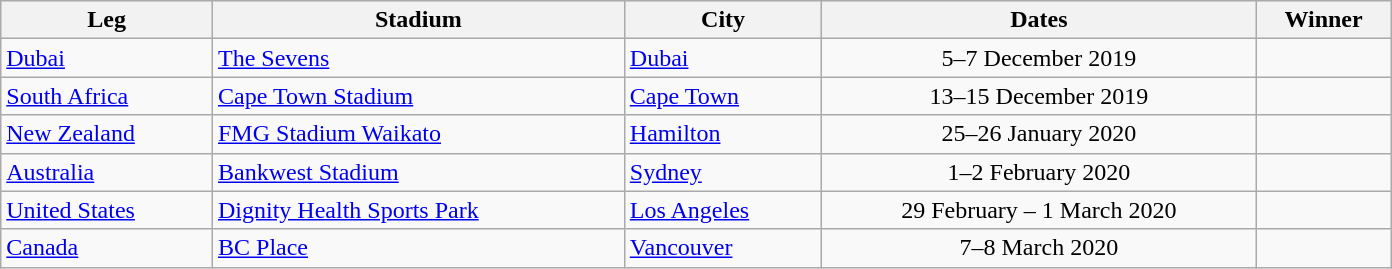<table class="wikitable sortable"  style="text-align:left; width:100%; max-width:58em;">
<tr bgcolor="#efefef">
<th>Leg</th>
<th>Stadium</th>
<th>City</th>
<th>Dates</th>
<th>Winner</th>
</tr>
<tr>
<td><a href='#'>Dubai</a></td>
<td><a href='#'>The Sevens</a></td>
<td><a href='#'>Dubai</a></td>
<td align=center>5–7 December 2019</td>
<td></td>
</tr>
<tr>
<td><a href='#'>South Africa</a></td>
<td><a href='#'>Cape Town Stadium</a></td>
<td><a href='#'>Cape Town</a></td>
<td align=center>13–15 December 2019</td>
<td></td>
</tr>
<tr>
<td><a href='#'>New Zealand</a></td>
<td><a href='#'>FMG Stadium Waikato</a></td>
<td><a href='#'>Hamilton</a></td>
<td align=center>25–26 January 2020</td>
<td></td>
</tr>
<tr>
<td><a href='#'>Australia</a></td>
<td><a href='#'>Bankwest Stadium</a></td>
<td><a href='#'>Sydney</a></td>
<td align=center>1–2 February 2020</td>
<td></td>
</tr>
<tr>
<td><a href='#'>United States</a></td>
<td><a href='#'>Dignity Health Sports Park</a></td>
<td><a href='#'>Los Angeles</a></td>
<td align=center>29 February – 1 March 2020</td>
<td></td>
</tr>
<tr>
<td><a href='#'>Canada</a></td>
<td><a href='#'>BC Place</a></td>
<td><a href='#'>Vancouver</a></td>
<td align=center>7–8 March 2020</td>
<td></td>
</tr>
</table>
